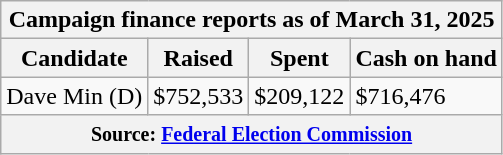<table class="wikitable sortable">
<tr>
<th colspan=4>Campaign finance reports as of March 31, 2025</th>
</tr>
<tr style="text-align:center;">
<th>Candidate</th>
<th>Raised</th>
<th>Spent</th>
<th>Cash on hand</th>
</tr>
<tr>
<td>Dave Min (D)</td>
<td>$752,533</td>
<td>$209,122</td>
<td>$716,476</td>
</tr>
<tr>
<th colspan="4"><small>Source: <a href='#'>Federal Election Commission</a></small></th>
</tr>
</table>
